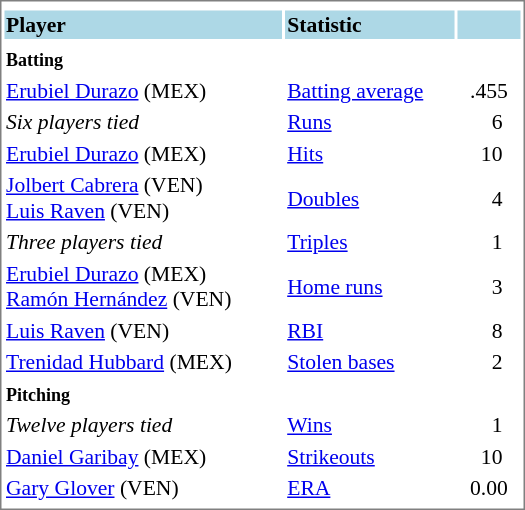<table cellpadding="1" width="350px" style="font-size: 90%; border: 1px solid gray;">
<tr align="center" style="font-size: larger;">
<td colspan=6></td>
</tr>
<tr style="background:lightblue;">
<td><strong>Player</strong></td>
<td><strong>Statistic</strong></td>
<td></td>
</tr>
<tr align="center" style="vertical-align: middle;" style="background:lightblue;">
</tr>
<tr>
<td><small><strong>Batting</strong></small></td>
</tr>
<tr>
<td><a href='#'>Erubiel Durazo</a> (MEX)</td>
<td><a href='#'>Batting average</a></td>
<td>  .455</td>
</tr>
<tr>
<td><em>Six players tied</em></td>
<td><a href='#'>Runs</a></td>
<td>      6</td>
</tr>
<tr>
<td><a href='#'>Erubiel Durazo</a> (MEX)</td>
<td><a href='#'>Hits</a></td>
<td>    10</td>
</tr>
<tr>
<td><a href='#'>Jolbert Cabrera</a> (VEN)<br><a href='#'>Luis Raven</a> (VEN)</td>
<td><a href='#'>Doubles</a></td>
<td>      4</td>
</tr>
<tr>
<td><em>Three players tied</em></td>
<td><a href='#'>Triples</a></td>
<td>      1</td>
</tr>
<tr>
<td><a href='#'>Erubiel Durazo</a> (MEX)<br><a href='#'>Ramón Hernández</a> (VEN)</td>
<td><a href='#'>Home runs</a></td>
<td>      3</td>
</tr>
<tr>
<td><a href='#'>Luis Raven</a> (VEN)</td>
<td><a href='#'>RBI</a></td>
<td>      8</td>
</tr>
<tr>
<td><a href='#'>Trenidad Hubbard</a> (MEX)</td>
<td><a href='#'>Stolen bases</a></td>
<td>      2</td>
</tr>
<tr>
<td><small><strong>Pitching</strong></small></td>
</tr>
<tr>
<td><em>Twelve players tied</em></td>
<td><a href='#'>Wins</a></td>
<td>      1</td>
</tr>
<tr>
<td><a href='#'>Daniel Garibay</a> (MEX)</td>
<td><a href='#'>Strikeouts</a></td>
<td>    10</td>
</tr>
<tr>
<td><a href='#'>Gary Glover</a> (VEN)</td>
<td><a href='#'>ERA</a></td>
<td>  0.00</td>
</tr>
<tr>
</tr>
</table>
